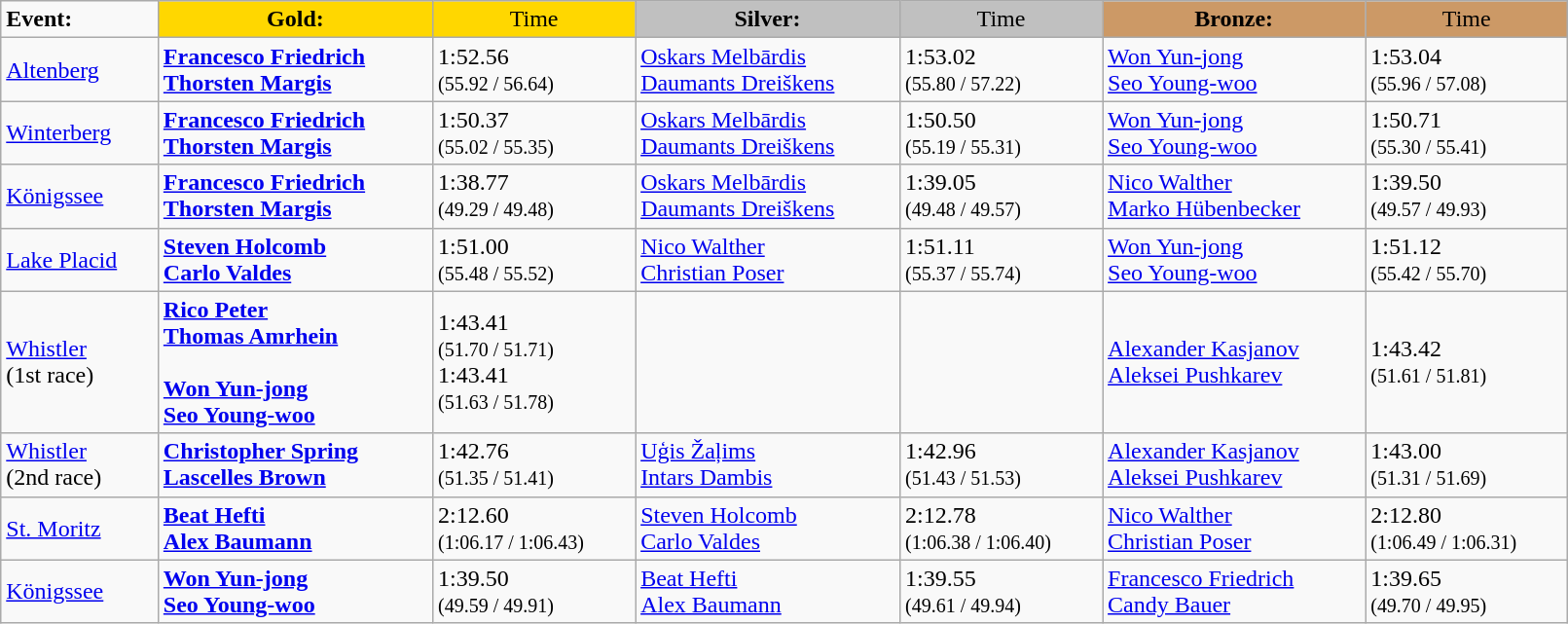<table class="wikitable" style="width:85%;">
<tr>
<td><strong>Event:</strong></td>
<td !  style="text-align:center; background:gold;"><strong>Gold:</strong></td>
<td !  style="text-align:center; background:gold;">Time</td>
<td !  style="text-align:center; background:silver;"><strong>Silver:</strong></td>
<td !  style="text-align:center; background:silver;">Time</td>
<td !  style="text-align:center; background:#c96;"><strong>Bronze:</strong></td>
<td !  style="text-align:center; background:#c96;">Time</td>
</tr>
<tr>
<td> <a href='#'>Altenberg</a></td>
<td><strong><a href='#'>Francesco Friedrich</a></strong><br><strong><a href='#'>Thorsten Margis</a><br><small></small> </strong></td>
<td>1:52.56<br><small>(55.92 / 56.64)</small></td>
<td><a href='#'>Oskars Melbārdis</a><br><a href='#'>Daumants Dreiškens</a><br><small></small></td>
<td>1:53.02<br><small>(55.80 / 57.22)</small></td>
<td><a href='#'>Won Yun-jong</a><br><a href='#'>Seo Young-woo</a><br><small></small></td>
<td>1:53.04<br><small>(55.96 / 57.08)</small></td>
</tr>
<tr>
<td> <a href='#'>Winterberg</a></td>
<td><strong><a href='#'>Francesco Friedrich</a></strong><br><strong><a href='#'>Thorsten Margis</a><br><small></small> </strong></td>
<td>1:50.37<br><small>(55.02 / 55.35)</small></td>
<td><a href='#'>Oskars Melbārdis</a><br><a href='#'>Daumants Dreiškens</a><br><small></small></td>
<td>1:50.50<br><small>(55.19 / 55.31)</small></td>
<td><a href='#'>Won Yun-jong</a><br><a href='#'>Seo Young-woo</a><br><small></small></td>
<td>1:50.71<br><small>(55.30 / 55.41)</small></td>
</tr>
<tr>
<td> <a href='#'>Königssee</a></td>
<td><strong><a href='#'>Francesco Friedrich</a></strong><br><strong><a href='#'>Thorsten Margis</a><br><small></small> </strong></td>
<td>1:38.77<br><small>(49.29 / 49.48)</small></td>
<td><a href='#'>Oskars Melbārdis</a><br><a href='#'>Daumants Dreiškens</a><br><small></small></td>
<td>1:39.05<br><small>(49.48 / 49.57)</small></td>
<td><a href='#'>Nico Walther</a><br><a href='#'>Marko Hübenbecker</a><br><small></small></td>
<td>1:39.50<br><small>(49.57 / 49.93)</small></td>
</tr>
<tr>
<td> <a href='#'>Lake Placid</a></td>
<td><strong><a href='#'>Steven Holcomb</a></strong><br><strong><a href='#'>Carlo Valdes</a><br><small></small> </strong></td>
<td>1:51.00<br><small>(55.48 / 55.52)</small></td>
<td><a href='#'>Nico Walther</a><br><a href='#'>Christian Poser</a><br><small></small></td>
<td>1:51.11<br><small>(55.37 / 55.74)</small></td>
<td><a href='#'>Won Yun-jong</a><br><a href='#'>Seo Young-woo</a><br><small></small></td>
<td>1:51.12<br><small>(55.42 / 55.70)</small></td>
</tr>
<tr>
<td> <a href='#'>Whistler</a><br>(1st race)</td>
<td><strong><a href='#'>Rico Peter</a></strong><br><strong><a href='#'>Thomas Amrhein</a><br><small></small> <br><a href='#'>Won Yun-jong</a><br><a href='#'>Seo Young-woo</a><br><small></small> </strong></td>
<td>1:43.41<br><small>(51.70 / 51.71)</small><br>1:43.41<br><small>(51.63 / 51.78)</small></td>
<td></td>
<td></td>
<td><a href='#'>Alexander Kasjanov</a><br><a href='#'>Aleksei Pushkarev</a><br><small></small></td>
<td>1:43.42<br><small>(51.61 / 51.81)</small></td>
</tr>
<tr>
<td> <a href='#'>Whistler</a><br>(2nd race)</td>
<td><strong><a href='#'>Christopher Spring</a></strong><br><strong><a href='#'>Lascelles Brown</a><br><small></small> </strong></td>
<td>1:42.76 <br><small>(51.35 / 51.41)</small></td>
<td><a href='#'>Uģis Žaļims</a><br><a href='#'>Intars Dambis</a><br><small></small></td>
<td>1:42.96<br><small>(51.43 / 51.53)</small></td>
<td><a href='#'>Alexander Kasjanov</a><br><a href='#'>Aleksei Pushkarev</a><br><small></small></td>
<td>1:43.00<br><small>(51.31 / 51.69)</small></td>
</tr>
<tr>
<td> <a href='#'>St. Moritz</a></td>
<td><strong><a href='#'>Beat Hefti</a></strong><br><strong><a href='#'>Alex Baumann</a><br><small></small> </strong></td>
<td>2:12.60 <br><small>(1:06.17 / 1:06.43)</small></td>
<td><a href='#'>Steven Holcomb</a><br><a href='#'>Carlo Valdes</a><br><small></small></td>
<td>2:12.78<br><small>(1:06.38 / 1:06.40)</small></td>
<td><a href='#'>Nico Walther</a><br><a href='#'>Christian Poser</a><br><small></small></td>
<td>2:12.80<br><small>(1:06.49 / 1:06.31)</small></td>
</tr>
<tr>
<td> <a href='#'>Königssee</a></td>
<td><strong><a href='#'>Won Yun-jong</a></strong><br><strong><a href='#'>Seo Young-woo</a><br><small></small> </strong></td>
<td>1:39.50  <br><small>(49.59 / 49.91)</small></td>
<td><a href='#'>Beat Hefti</a><br><a href='#'>Alex Baumann</a><br><small></small></td>
<td>1:39.55 <br><small>(49.61 / 49.94)</small></td>
<td><a href='#'>Francesco Friedrich</a> <br><a href='#'>Candy Bauer</a><br><small></small></td>
<td>1:39.65<br><small>(49.70 / 49.95)</small></td>
</tr>
</table>
